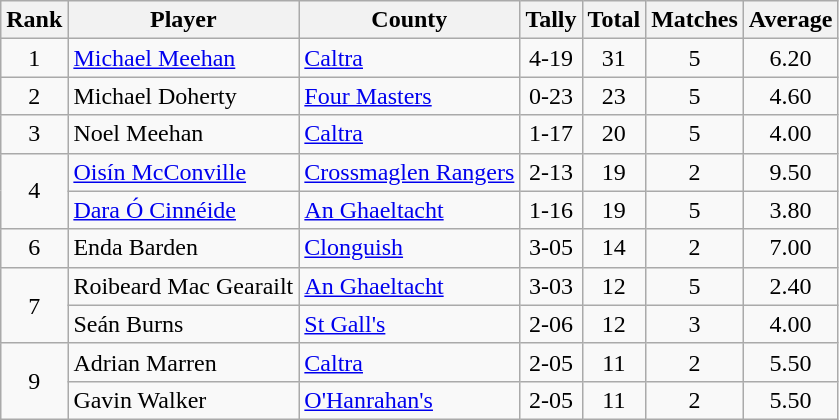<table class="wikitable">
<tr>
<th>Rank</th>
<th>Player</th>
<th>County</th>
<th>Tally</th>
<th>Total</th>
<th>Matches</th>
<th>Average</th>
</tr>
<tr>
<td rowspan=1 align=center>1</td>
<td><a href='#'>Michael Meehan</a></td>
<td><a href='#'>Caltra</a></td>
<td align=center>4-19</td>
<td align=center>31</td>
<td align=center>5</td>
<td align=center>6.20</td>
</tr>
<tr>
<td rowspan=1 align=center>2</td>
<td>Michael Doherty</td>
<td><a href='#'>Four Masters</a></td>
<td align=center>0-23</td>
<td align=center>23</td>
<td align=center>5</td>
<td align=center>4.60</td>
</tr>
<tr>
<td rowspan=1 align=center>3</td>
<td>Noel Meehan</td>
<td><a href='#'>Caltra</a></td>
<td align=center>1-17</td>
<td align=center>20</td>
<td align=center>5</td>
<td align=center>4.00</td>
</tr>
<tr>
<td rowspan=2 align=center>4</td>
<td><a href='#'>Oisín McConville</a></td>
<td><a href='#'>Crossmaglen Rangers</a></td>
<td align=center>2-13</td>
<td align=center>19</td>
<td align=center>2</td>
<td align=center>9.50</td>
</tr>
<tr>
<td><a href='#'>Dara Ó Cinnéide</a></td>
<td><a href='#'>An Ghaeltacht</a></td>
<td align=center>1-16</td>
<td align=center>19</td>
<td align=center>5</td>
<td align=center>3.80</td>
</tr>
<tr>
<td rowspan=1 align=center>6</td>
<td>Enda Barden</td>
<td><a href='#'>Clonguish</a></td>
<td align=center>3-05</td>
<td align=center>14</td>
<td align=center>2</td>
<td align=center>7.00</td>
</tr>
<tr>
<td rowspan=2 align=center>7</td>
<td>Roibeard Mac Gearailt</td>
<td><a href='#'>An Ghaeltacht</a></td>
<td align=center>3-03</td>
<td align=center>12</td>
<td align=center>5</td>
<td align=center>2.40</td>
</tr>
<tr>
<td>Seán Burns</td>
<td><a href='#'>St Gall's</a></td>
<td align=center>2-06</td>
<td align=center>12</td>
<td align=center>3</td>
<td align=center>4.00</td>
</tr>
<tr>
<td rowspan=2 align=center>9</td>
<td>Adrian Marren</td>
<td><a href='#'>Caltra</a></td>
<td align=center>2-05</td>
<td align=center>11</td>
<td align=center>2</td>
<td align=center>5.50</td>
</tr>
<tr>
<td>Gavin Walker</td>
<td><a href='#'>O'Hanrahan's</a></td>
<td align=center>2-05</td>
<td align=center>11</td>
<td align=center>2</td>
<td align=center>5.50</td>
</tr>
</table>
